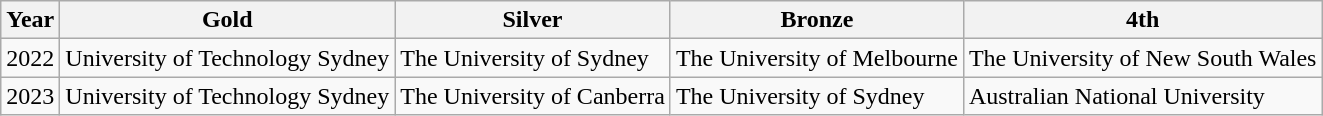<table class="wikitable">
<tr>
<th>Year</th>
<th>Gold</th>
<th>Silver</th>
<th>Bronze</th>
<th>4th</th>
</tr>
<tr>
<td>2022</td>
<td>University of Technology Sydney</td>
<td>The University of Sydney</td>
<td>The University of Melbourne</td>
<td>The University of New South Wales</td>
</tr>
<tr>
<td>2023</td>
<td>University of Technology Sydney</td>
<td>The University of Canberra</td>
<td>The University of Sydney</td>
<td>Australian National University</td>
</tr>
</table>
